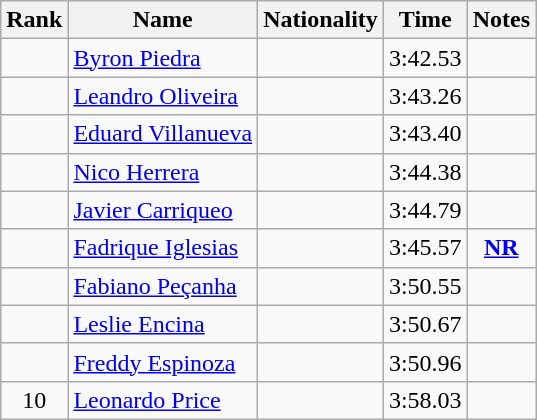<table class="wikitable sortable" style="text-align:center">
<tr>
<th>Rank</th>
<th>Name</th>
<th>Nationality</th>
<th>Time</th>
<th>Notes</th>
</tr>
<tr>
<td></td>
<td align=left><a href='#'>Byron Piedra</a></td>
<td align=left></td>
<td>3:42.53</td>
<td></td>
</tr>
<tr>
<td></td>
<td align=left><a href='#'>Leandro Oliveira</a></td>
<td align=left></td>
<td>3:43.26</td>
<td></td>
</tr>
<tr>
<td></td>
<td align=left><a href='#'>Eduard Villanueva</a></td>
<td align=left></td>
<td>3:43.40</td>
<td></td>
</tr>
<tr>
<td></td>
<td align=left><a href='#'>Nico Herrera</a></td>
<td align=left></td>
<td>3:44.38</td>
<td></td>
</tr>
<tr>
<td></td>
<td align=left><a href='#'>Javier Carriqueo</a></td>
<td align=left></td>
<td>3:44.79</td>
<td></td>
</tr>
<tr>
<td></td>
<td align=left><a href='#'>Fadrique Iglesias</a></td>
<td align=left></td>
<td>3:45.57</td>
<td><a href='#'><strong>NR</strong></a></td>
</tr>
<tr>
<td></td>
<td align=left><a href='#'>Fabiano Peçanha</a></td>
<td align=left></td>
<td>3:50.55</td>
<td></td>
</tr>
<tr>
<td></td>
<td align=left><a href='#'>Leslie Encina</a></td>
<td align=left></td>
<td>3:50.67</td>
<td></td>
</tr>
<tr>
<td></td>
<td align=left><a href='#'>Freddy Espinoza</a></td>
<td align=left></td>
<td>3:50.96</td>
<td></td>
</tr>
<tr>
<td>10</td>
<td align=left><a href='#'>Leonardo Price</a></td>
<td align=left></td>
<td>3:58.03</td>
<td></td>
</tr>
</table>
